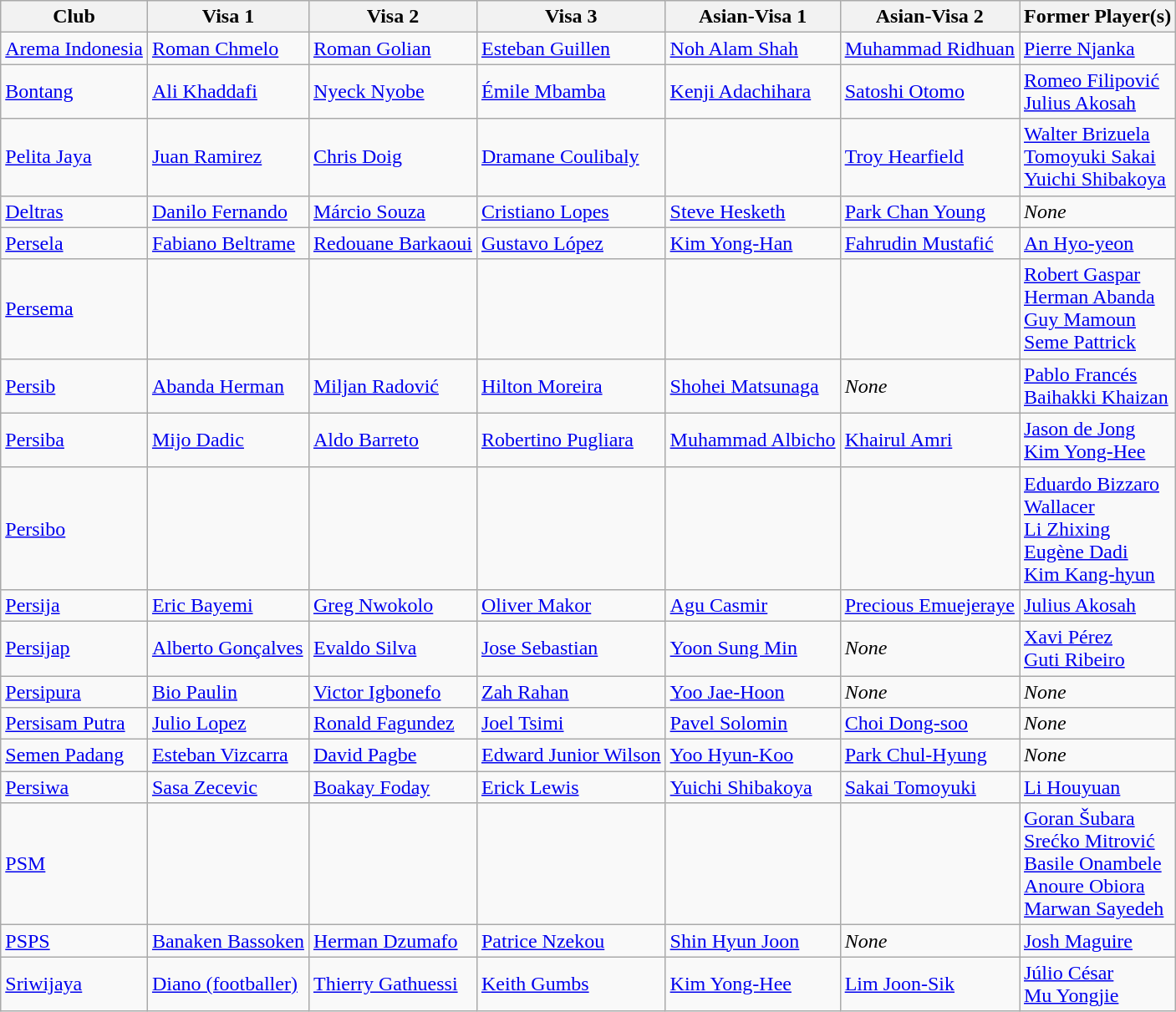<table class="wikitable">
<tr>
<th>Club</th>
<th>Visa 1</th>
<th>Visa 2</th>
<th>Visa 3</th>
<th>Asian-Visa 1</th>
<th>Asian-Visa 2</th>
<th>Former Player(s)</th>
</tr>
<tr>
<td><a href='#'>Arema Indonesia</a></td>
<td> <a href='#'>Roman Chmelo</a></td>
<td> <a href='#'>Roman Golian</a></td>
<td> <a href='#'>Esteban Guillen</a></td>
<td> <a href='#'>Noh Alam Shah</a></td>
<td> <a href='#'>Muhammad Ridhuan</a></td>
<td> <a href='#'>Pierre Njanka</a></td>
</tr>
<tr>
<td><a href='#'>Bontang</a></td>
<td> <a href='#'>Ali Khaddafi</a></td>
<td> <a href='#'>Nyeck Nyobe</a></td>
<td> <a href='#'>Émile Mbamba</a></td>
<td> <a href='#'>Kenji Adachihara</a></td>
<td> <a href='#'>Satoshi Otomo</a></td>
<td> <a href='#'>Romeo Filipović</a> <br>  <a href='#'>Julius Akosah</a></td>
</tr>
<tr>
<td><a href='#'>Pelita Jaya</a></td>
<td> <a href='#'>Juan Ramirez</a></td>
<td> <a href='#'>Chris Doig</a></td>
<td> <a href='#'>Dramane Coulibaly</a></td>
<td> </td>
<td> <a href='#'>Troy Hearfield</a></td>
<td> <a href='#'>Walter Brizuela</a> <br>  <a href='#'>Tomoyuki Sakai</a> <br>  <a href='#'>Yuichi Shibakoya</a></td>
</tr>
<tr>
<td><a href='#'>Deltras</a></td>
<td> <a href='#'>Danilo Fernando</a></td>
<td> <a href='#'>Márcio Souza</a></td>
<td> <a href='#'>Cristiano Lopes</a></td>
<td> <a href='#'>Steve Hesketh</a></td>
<td> <a href='#'>Park Chan Young</a></td>
<td><em>None</em></td>
</tr>
<tr>
<td><a href='#'>Persela</a></td>
<td> <a href='#'>Fabiano Beltrame</a></td>
<td>  <a href='#'>Redouane Barkaoui</a></td>
<td> <a href='#'>Gustavo López</a></td>
<td> <a href='#'>Kim Yong-Han</a></td>
<td> <a href='#'>Fahrudin Mustafić</a></td>
<td> <a href='#'>An Hyo-yeon</a></td>
</tr>
<tr>
<td><a href='#'>Persema</a></td>
<td></td>
<td></td>
<td></td>
<td></td>
<td></td>
<td> <a href='#'>Robert Gaspar</a> <br>  <a href='#'>Herman Abanda</a> <br>  <a href='#'>Guy Mamoun</a> <br>  <a href='#'>Seme Pattrick</a></td>
</tr>
<tr>
<td><a href='#'>Persib</a></td>
<td> <a href='#'>Abanda Herman</a></td>
<td> <a href='#'>Miljan Radović</a></td>
<td> <a href='#'>Hilton Moreira</a></td>
<td> <a href='#'>Shohei Matsunaga</a></td>
<td><em>None</em></td>
<td> <a href='#'>Pablo Francés</a> <br>  <a href='#'>Baihakki Khaizan</a></td>
</tr>
<tr>
<td><a href='#'>Persiba</a></td>
<td> <a href='#'>Mijo Dadic</a></td>
<td> <a href='#'>Aldo Barreto</a></td>
<td> <a href='#'>Robertino Pugliara</a></td>
<td> <a href='#'>Muhammad Albicho</a></td>
<td> <a href='#'>Khairul Amri</a></td>
<td> <a href='#'>Jason de Jong</a> <br>  <a href='#'>Kim Yong-Hee</a></td>
</tr>
<tr>
<td><a href='#'>Persibo</a></td>
<td></td>
<td></td>
<td></td>
<td></td>
<td></td>
<td> <a href='#'>Eduardo Bizzaro</a> <br>  <a href='#'>Wallacer</a> <br>  <a href='#'>Li Zhixing</a> <br>  <a href='#'>Eugène Dadi</a> <br>  <a href='#'>Kim Kang-hyun</a></td>
</tr>
<tr>
<td><a href='#'>Persija</a></td>
<td> <a href='#'>Eric Bayemi</a></td>
<td> <a href='#'>Greg Nwokolo</a></td>
<td> <a href='#'>Oliver Makor</a></td>
<td> <a href='#'>Agu Casmir</a></td>
<td> <a href='#'>Precious Emuejeraye</a></td>
<td> <a href='#'>Julius Akosah</a></td>
</tr>
<tr>
<td><a href='#'>Persijap</a></td>
<td> <a href='#'>Alberto Gonçalves</a></td>
<td> <a href='#'>Evaldo Silva</a></td>
<td>  <a href='#'>Jose Sebastian</a></td>
<td> <a href='#'>Yoon Sung Min</a></td>
<td><em>None</em></td>
<td> <a href='#'>Xavi Pérez</a> <br>  <a href='#'>Guti Ribeiro</a></td>
</tr>
<tr>
<td><a href='#'>Persipura</a></td>
<td> <a href='#'>Bio Paulin</a></td>
<td> <a href='#'>Victor Igbonefo</a></td>
<td> <a href='#'>Zah Rahan</a></td>
<td> <a href='#'>Yoo Jae-Hoon</a></td>
<td><em>None</em></td>
<td><em>None</em></td>
</tr>
<tr>
<td><a href='#'>Persisam Putra</a></td>
<td> <a href='#'>Julio Lopez</a></td>
<td> <a href='#'>Ronald Fagundez</a></td>
<td> <a href='#'>Joel Tsimi</a></td>
<td> <a href='#'>Pavel Solomin</a></td>
<td> <a href='#'>Choi Dong-soo</a></td>
<td><em>None</em></td>
</tr>
<tr>
<td><a href='#'>Semen Padang</a></td>
<td> <a href='#'>Esteban Vizcarra</a></td>
<td> <a href='#'>David Pagbe</a></td>
<td> <a href='#'>Edward Junior Wilson</a></td>
<td> <a href='#'>Yoo Hyun-Koo</a></td>
<td> <a href='#'>Park Chul-Hyung</a></td>
<td><em>None</em></td>
</tr>
<tr>
<td><a href='#'>Persiwa</a></td>
<td> <a href='#'>Sasa Zecevic</a></td>
<td> <a href='#'>Boakay Foday</a></td>
<td> <a href='#'>Erick Lewis</a></td>
<td> <a href='#'>Yuichi Shibakoya</a></td>
<td> <a href='#'>Sakai Tomoyuki</a></td>
<td> <a href='#'>Li Houyuan</a></td>
</tr>
<tr>
<td><a href='#'>PSM</a></td>
<td></td>
<td></td>
<td></td>
<td></td>
<td></td>
<td> <a href='#'>Goran Šubara</a> <br>  <a href='#'>Srećko Mitrović</a> <br>  <a href='#'>Basile Onambele</a> <br>  <a href='#'>Anoure Obiora</a> <br>  <a href='#'>Marwan Sayedeh</a></td>
</tr>
<tr>
<td><a href='#'>PSPS</a></td>
<td> <a href='#'>Banaken Bassoken</a></td>
<td> <a href='#'>Herman Dzumafo</a></td>
<td> <a href='#'>Patrice Nzekou</a></td>
<td>  <a href='#'>Shin Hyun Joon</a></td>
<td><em>None</em></td>
<td> <a href='#'>Josh Maguire</a></td>
</tr>
<tr>
<td><a href='#'>Sriwijaya</a></td>
<td> <a href='#'>Diano (footballer)</a></td>
<td> <a href='#'>Thierry Gathuessi</a></td>
<td> <a href='#'>Keith Gumbs</a></td>
<td> <a href='#'>Kim Yong-Hee</a></td>
<td> <a href='#'>Lim Joon-Sik</a></td>
<td> <a href='#'>Júlio César</a> <br>  <a href='#'>Mu Yongjie</a></td>
</tr>
</table>
